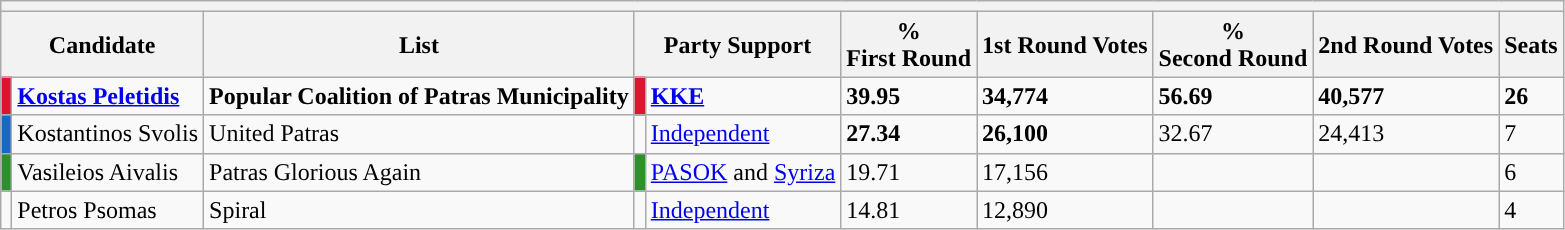<table class="wikitable">
<tr>
<th colspan="10"></th>
</tr>
<tr>
<th colspan="2">Candidate</th>
<th>List</th>
<th colspan="2">Party Support</th>
<th>%<br>First Round</th>
<th>1st Round Votes</th>
<th>%<br>Second Round</th>
<th>2nd Round Votes</th>
<th>Seats</th>
</tr>
<tr>
<td style="background-color:#DC142F"></td>
<td><strong><a href='#'>Kostas Peletidis</a></strong></td>
<td><strong>Popular Coalition of Patras Municipality</strong></td>
<td style="background-color:#DC142F"></td>
<td><a href='#'><strong>KKE</strong></a></td>
<td><strong>39.95</strong></td>
<td><strong>34,774</strong></td>
<td><strong>56.69</strong></td>
<td><strong>40,577</strong></td>
<td><strong>26</strong></td>
</tr>
<tr>
<td style="background-color:#1569C7"></td>
<td>Kostantinos Svolis</td>
<td>United Patras</td>
<td style="background-color:"></td>
<td><a href='#'>Independent</a></td>
<td><strong>27.34</strong></td>
<td><strong>26,100</strong></td>
<td>32.67</td>
<td>24,413</td>
<td>7</td>
</tr>
<tr>
<td style="background-color:#2D902D"></td>
<td>Vasileios Aivalis</td>
<td>Patras Glorious Again</td>
<td style="background-color:#2D902D"></td>
<td><a href='#'>PASOK</a> and <a href='#'>Syriza</a></td>
<td>19.71</td>
<td>17,156</td>
<td></td>
<td></td>
<td>6</td>
</tr>
<tr>
<td style="background-color:"></td>
<td>Petros Psomas</td>
<td>Spiral</td>
<td style="background-color:"></td>
<td><a href='#'>Independent</a></td>
<td>14.81</td>
<td>12,890</td>
<td></td>
<td></td>
<td>4</td>
</tr>
</table>
